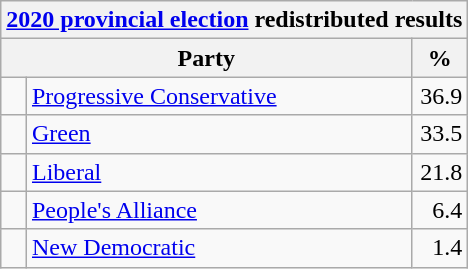<table class="wikitable">
<tr>
<th colspan="4"><a href='#'>2020 provincial election</a> redistributed results</th>
</tr>
<tr>
<th bgcolor="#DDDDFF" width="130px" colspan="2">Party</th>
<th bgcolor="#DDDDFF" width="30px">%</th>
</tr>
<tr>
<td> </td>
<td><a href='#'>Progressive Conservative</a></td>
<td align=right>36.9</td>
</tr>
<tr>
<td> </td>
<td><a href='#'>Green</a></td>
<td align=right>33.5</td>
</tr>
<tr>
<td> </td>
<td><a href='#'>Liberal</a></td>
<td align=right>21.8</td>
</tr>
<tr>
<td> </td>
<td><a href='#'>People's Alliance</a></td>
<td align=right>6.4</td>
</tr>
<tr>
<td> </td>
<td><a href='#'>New Democratic</a></td>
<td align=right>1.4</td>
</tr>
</table>
